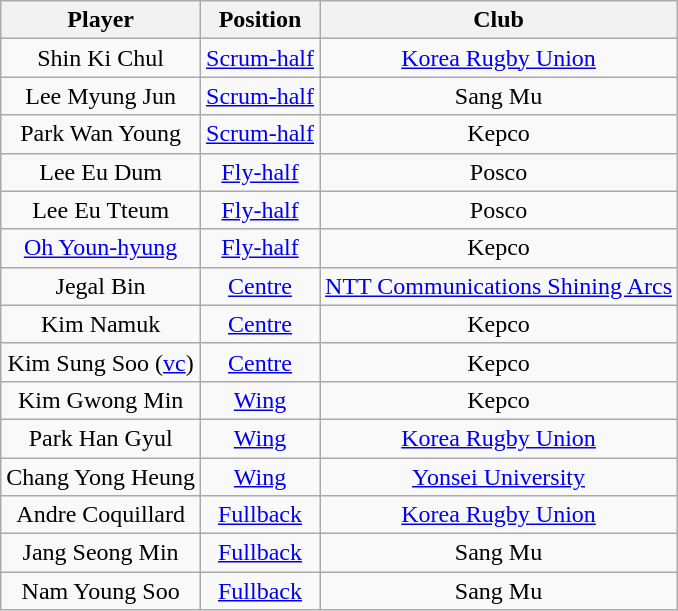<table class="wikitable" style="text-align:center">
<tr>
<th width:40%">Player</th>
<th width:20%">Position</th>
<th width:40%">Club</th>
</tr>
<tr>
<td>Shin Ki Chul</td>
<td><a href='#'>Scrum-half</a></td>
<td> <a href='#'>Korea Rugby Union</a></td>
</tr>
<tr>
<td>Lee Myung Jun</td>
<td><a href='#'>Scrum-half</a></td>
<td> Sang Mu</td>
</tr>
<tr>
<td>Park Wan Young</td>
<td><a href='#'>Scrum-half</a></td>
<td> Kepco</td>
</tr>
<tr>
<td>Lee Eu Dum</td>
<td><a href='#'>Fly-half</a></td>
<td> Posco</td>
</tr>
<tr>
<td>Lee Eu Tteum</td>
<td><a href='#'>Fly-half</a></td>
<td> Posco</td>
</tr>
<tr>
<td><a href='#'>Oh Youn-hyung</a></td>
<td><a href='#'>Fly-half</a></td>
<td> Kepco</td>
</tr>
<tr>
<td>Jegal Bin</td>
<td><a href='#'>Centre</a></td>
<td> <a href='#'>NTT Communications Shining Arcs</a></td>
</tr>
<tr>
<td>Kim Namuk</td>
<td><a href='#'>Centre</a></td>
<td> Kepco</td>
</tr>
<tr>
<td>Kim Sung Soo (<a href='#'>vc</a>)</td>
<td><a href='#'>Centre</a></td>
<td> Kepco</td>
</tr>
<tr>
<td>Kim Gwong Min</td>
<td><a href='#'>Wing</a></td>
<td> Kepco</td>
</tr>
<tr>
<td>Park Han Gyul</td>
<td><a href='#'>Wing</a></td>
<td> <a href='#'>Korea Rugby Union</a></td>
</tr>
<tr>
<td>Chang Yong Heung</td>
<td><a href='#'>Wing</a></td>
<td> <a href='#'>Yonsei University</a></td>
</tr>
<tr>
<td>Andre Coquillard</td>
<td><a href='#'>Fullback</a></td>
<td> <a href='#'>Korea Rugby Union</a></td>
</tr>
<tr>
<td>Jang Seong Min</td>
<td><a href='#'>Fullback</a></td>
<td> Sang Mu</td>
</tr>
<tr>
<td>Nam Young Soo</td>
<td><a href='#'>Fullback</a></td>
<td> Sang Mu</td>
</tr>
</table>
